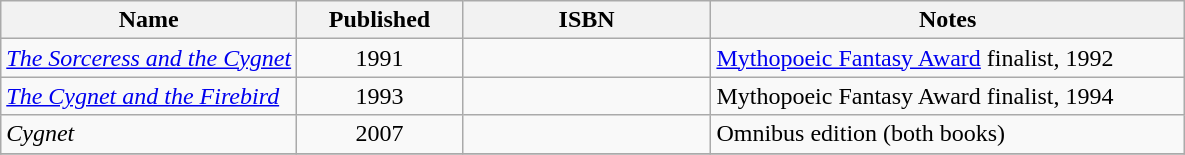<table class="wikitable sortable" id="noveltable" border="1">
<tr>
<th Width=25%>Name</th>
<th width=14%>Published</th>
<th Width=21%>ISBN</th>
<th>Notes</th>
</tr>
<tr>
<td><em><a href='#'>The Sorceress and the Cygnet</a></em></td>
<td align="center">1991</td>
<td align="center"></td>
<td><a href='#'>Mythopoeic Fantasy Award</a> finalist, 1992</td>
</tr>
<tr>
<td><em><a href='#'>The Cygnet and the Firebird</a></em></td>
<td align="center">1993</td>
<td align="center"></td>
<td>Mythopoeic Fantasy Award finalist, 1994</td>
</tr>
<tr>
<td><em>Cygnet</em></td>
<td align="center">2007</td>
<td align="center"></td>
<td>Omnibus edition (both books)</td>
</tr>
<tr>
</tr>
</table>
